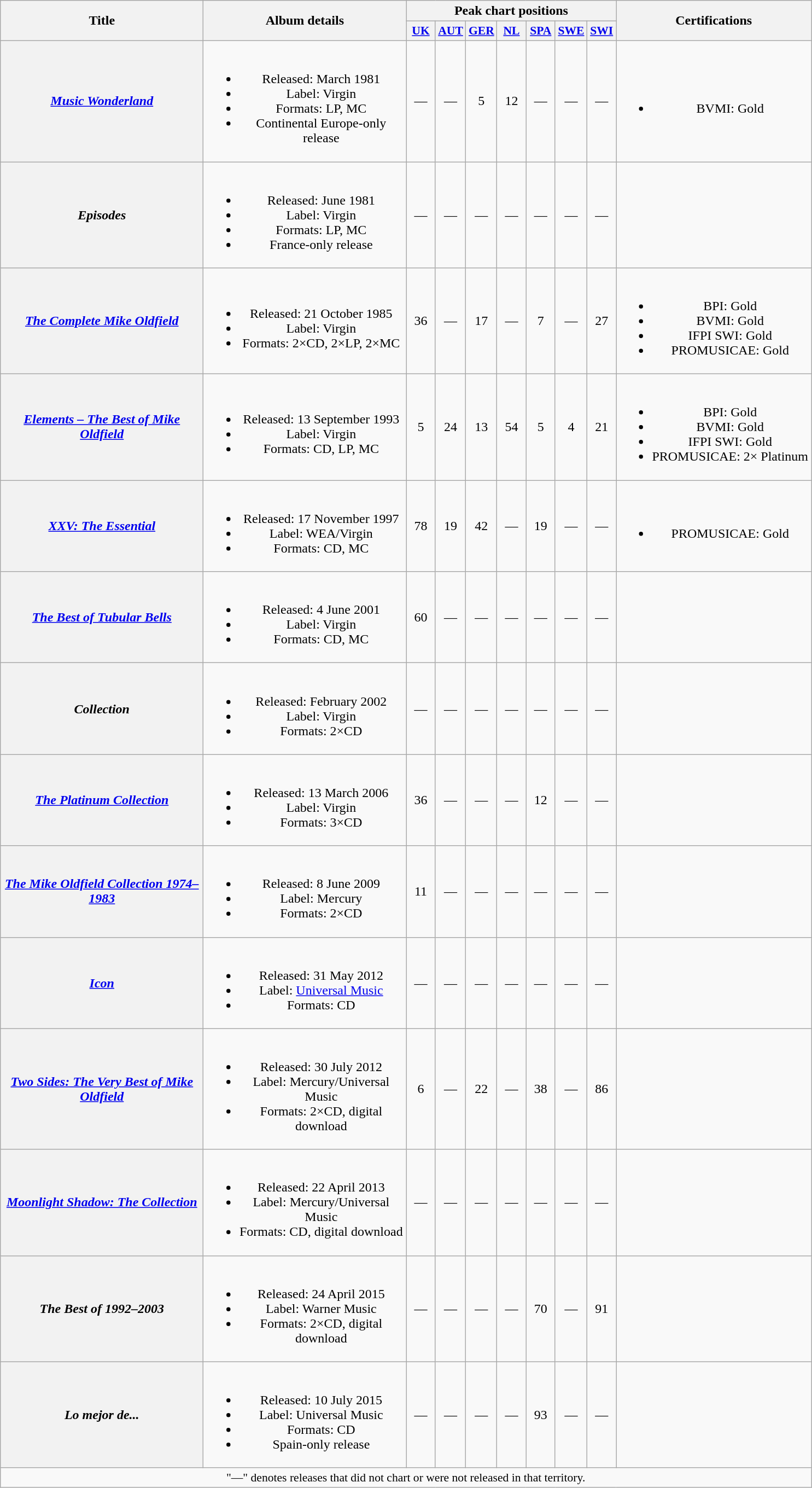<table class="wikitable plainrowheaders" style="text-align:center;">
<tr>
<th rowspan="2" scope="col" style="width:15em;">Title</th>
<th rowspan="2" scope="col" style="width:15em;">Album details</th>
<th colspan="7">Peak chart positions</th>
<th rowspan="2">Certifications</th>
</tr>
<tr>
<th scope="col" style="width:2em;font-size:90%;"><a href='#'>UK</a><br></th>
<th scope="col" style="width:2em;font-size:90%;"><a href='#'>AUT</a><br></th>
<th scope="col" style="width:2em;font-size:90%;"><a href='#'>GER</a><br></th>
<th scope="col" style="width:2em;font-size:90%;"><a href='#'>NL</a><br></th>
<th scope="col" style="width:2em;font-size:90%;"><a href='#'>SPA</a><br></th>
<th scope="col" style="width:2em;font-size:90%;"><a href='#'>SWE</a><br></th>
<th scope="col" style="width:2em;font-size:90%;"><a href='#'>SWI</a><br></th>
</tr>
<tr>
<th scope="row"><em><a href='#'>Music Wonderland</a></em></th>
<td><br><ul><li>Released: March 1981</li><li>Label: Virgin</li><li>Formats: LP, MC</li><li>Continental Europe-only release</li></ul></td>
<td>—</td>
<td>—</td>
<td>5</td>
<td>12</td>
<td>—</td>
<td>—</td>
<td>—</td>
<td><br><ul><li>BVMI: Gold</li></ul></td>
</tr>
<tr>
<th scope="row"><em>Episodes</em></th>
<td><br><ul><li>Released: June 1981</li><li>Label: Virgin</li><li>Formats: LP, MC</li><li>France-only release</li></ul></td>
<td>—</td>
<td>—</td>
<td>—</td>
<td>—</td>
<td>—</td>
<td>—</td>
<td>—</td>
<td></td>
</tr>
<tr>
<th scope="row"><em><a href='#'>The Complete Mike Oldfield</a></em></th>
<td><br><ul><li>Released: 21 October 1985</li><li>Label: Virgin</li><li>Formats: 2×CD, 2×LP, 2×MC</li></ul></td>
<td>36</td>
<td>—</td>
<td>17</td>
<td>—</td>
<td>7</td>
<td>—</td>
<td>27</td>
<td><br><ul><li>BPI: Gold</li><li>BVMI: Gold</li><li>IFPI SWI: Gold</li><li>PROMUSICAE: Gold</li></ul></td>
</tr>
<tr>
<th scope="row"><em><a href='#'>Elements – The Best of Mike Oldfield</a></em></th>
<td><br><ul><li>Released: 13 September 1993</li><li>Label: Virgin</li><li>Formats: CD, LP, MC</li></ul></td>
<td>5</td>
<td>24</td>
<td>13</td>
<td>54</td>
<td>5</td>
<td>4</td>
<td>21</td>
<td><br><ul><li>BPI: Gold</li><li>BVMI: Gold</li><li>IFPI SWI: Gold</li><li>PROMUSICAE: 2× Platinum</li></ul></td>
</tr>
<tr>
<th scope="row"><em><a href='#'>XXV: The Essential</a></em></th>
<td><br><ul><li>Released: 17 November 1997</li><li>Label: WEA/Virgin</li><li>Formats: CD, MC</li></ul></td>
<td>78</td>
<td>19</td>
<td>42</td>
<td>—</td>
<td>19</td>
<td>—</td>
<td>—</td>
<td><br><ul><li>PROMUSICAE: Gold</li></ul></td>
</tr>
<tr>
<th scope="row"><em><a href='#'>The Best of Tubular Bells</a></em></th>
<td><br><ul><li>Released: 4 June 2001</li><li>Label: Virgin</li><li>Formats: CD, MC</li></ul></td>
<td>60</td>
<td>—</td>
<td>—</td>
<td>—</td>
<td>—</td>
<td>—</td>
<td>—</td>
<td></td>
</tr>
<tr>
<th scope="row"><em>Collection</em></th>
<td><br><ul><li>Released: February 2002</li><li>Label: Virgin</li><li>Formats: 2×CD</li></ul></td>
<td>—</td>
<td>—</td>
<td>—</td>
<td>—</td>
<td>—</td>
<td>—</td>
<td>—</td>
<td></td>
</tr>
<tr>
<th scope="row"><em><a href='#'>The Platinum Collection</a></em></th>
<td><br><ul><li>Released: 13 March 2006</li><li>Label: Virgin</li><li>Formats: 3×CD</li></ul></td>
<td>36</td>
<td>—</td>
<td>—</td>
<td>—</td>
<td>12</td>
<td>—</td>
<td>—</td>
<td></td>
</tr>
<tr>
<th scope="row"><em><a href='#'>The Mike Oldfield Collection 1974–1983</a></em></th>
<td><br><ul><li>Released: 8 June 2009</li><li>Label: Mercury</li><li>Formats: 2×CD</li></ul></td>
<td>11</td>
<td>—</td>
<td>—</td>
<td>—</td>
<td>—</td>
<td>—</td>
<td>—</td>
<td></td>
</tr>
<tr>
<th scope="row"><em><a href='#'>Icon</a></em></th>
<td><br><ul><li>Released: 31 May 2012</li><li>Label: <a href='#'>Universal Music</a></li><li>Formats: CD</li></ul></td>
<td>—</td>
<td>—</td>
<td>—</td>
<td>—</td>
<td>—</td>
<td>—</td>
<td>—</td>
<td></td>
</tr>
<tr>
<th scope="row"><em><a href='#'>Two Sides: The Very Best of Mike Oldfield</a></em></th>
<td><br><ul><li>Released: 30 July 2012</li><li>Label: Mercury/Universal Music</li><li>Formats: 2×CD, digital download</li></ul></td>
<td>6</td>
<td>—</td>
<td>22</td>
<td>—</td>
<td>38</td>
<td>—</td>
<td>86</td>
<td></td>
</tr>
<tr>
<th scope="row"><em><a href='#'>Moonlight Shadow: The Collection</a></em></th>
<td><br><ul><li>Released: 22 April 2013</li><li>Label: Mercury/Universal Music</li><li>Formats: CD, digital download</li></ul></td>
<td>—</td>
<td>—</td>
<td>—</td>
<td>—</td>
<td>—</td>
<td>—</td>
<td>—</td>
<td></td>
</tr>
<tr>
<th scope="row"><em>The Best of 1992–2003</em></th>
<td><br><ul><li>Released: 24 April 2015</li><li>Label: Warner Music</li><li>Formats: 2×CD, digital download</li></ul></td>
<td>—</td>
<td>—</td>
<td>—</td>
<td>—</td>
<td>70</td>
<td>—</td>
<td>91</td>
<td></td>
</tr>
<tr>
<th scope="row"><em>Lo mejor de...</em></th>
<td><br><ul><li>Released: 10 July 2015</li><li>Label: Universal Music</li><li>Formats: CD</li><li>Spain-only release</li></ul></td>
<td>—</td>
<td>—</td>
<td>—</td>
<td>—</td>
<td>93</td>
<td>—</td>
<td>—</td>
<td></td>
</tr>
<tr>
<td colspan="10" style="font-size:90%">"—" denotes releases that did not chart or were not released in that territory.</td>
</tr>
</table>
